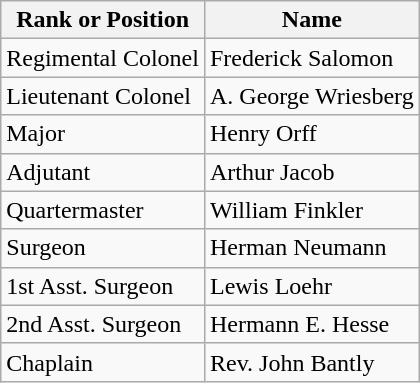<table class="wikitable">
<tr>
<th>Rank or Position</th>
<th>Name</th>
</tr>
<tr>
<td>Regimental Colonel</td>
<td>Frederick Salomon</td>
</tr>
<tr>
<td>Lieutenant Colonel</td>
<td>A. George Wriesberg</td>
</tr>
<tr>
<td>Major</td>
<td>Henry Orff</td>
</tr>
<tr>
<td>Adjutant</td>
<td>Arthur Jacob</td>
</tr>
<tr>
<td>Quartermaster</td>
<td>William Finkler</td>
</tr>
<tr>
<td>Surgeon</td>
<td>Herman Neumann</td>
</tr>
<tr>
<td>1st Asst. Surgeon</td>
<td>Lewis Loehr</td>
</tr>
<tr>
<td>2nd Asst. Surgeon</td>
<td>Hermann E. Hesse</td>
</tr>
<tr>
<td>Chaplain</td>
<td>Rev. John Bantly</td>
</tr>
</table>
